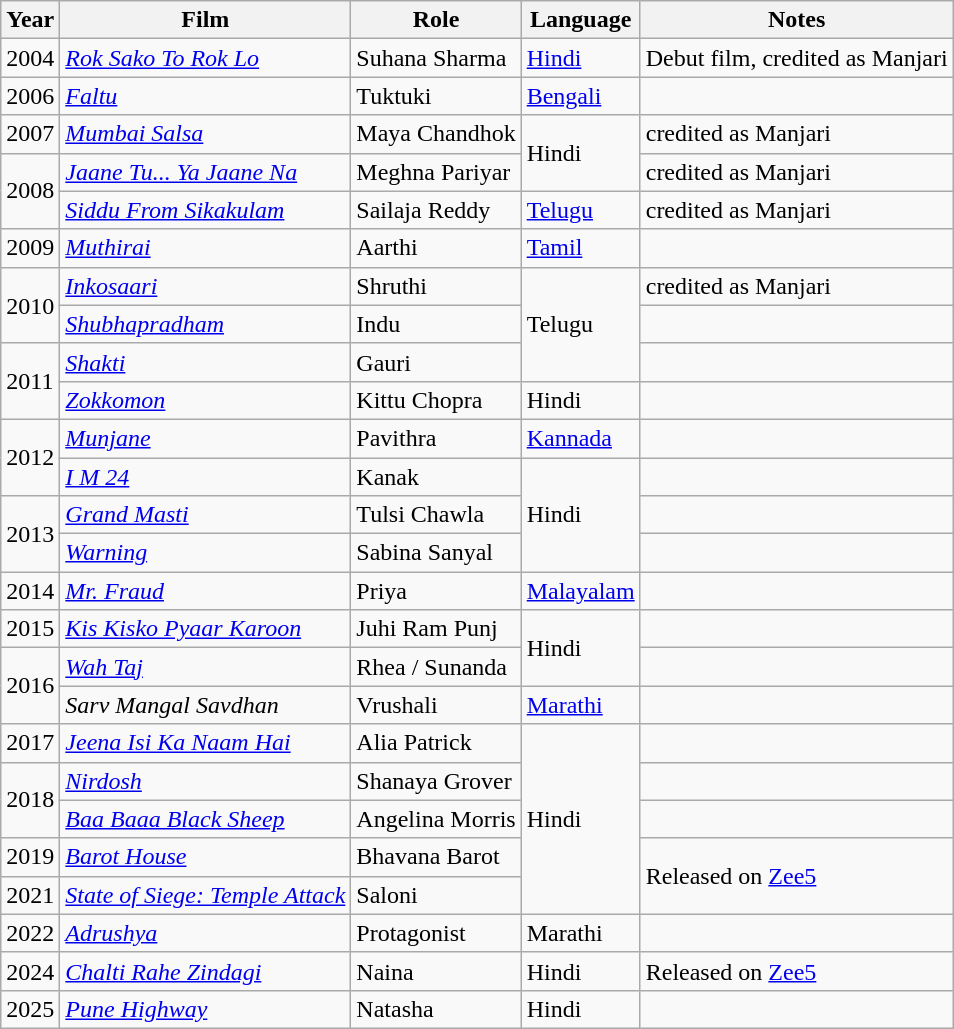<table class="wikitable sortable">
<tr>
<th>Year</th>
<th>Film</th>
<th>Role</th>
<th>Language</th>
<th class="unsortable">Notes</th>
</tr>
<tr>
<td>2004</td>
<td><em><a href='#'>Rok Sako To Rok Lo</a></em></td>
<td>Suhana Sharma</td>
<td><a href='#'>Hindi</a></td>
<td>Debut film, credited as Manjari</td>
</tr>
<tr>
<td>2006</td>
<td><em><a href='#'>Faltu</a></em></td>
<td>Tuktuki</td>
<td><a href='#'>Bengali</a></td>
<td></td>
</tr>
<tr>
<td>2007</td>
<td><em><a href='#'>Mumbai Salsa</a></em></td>
<td>Maya Chandhok</td>
<td rowspan=2>Hindi</td>
<td>credited as Manjari</td>
</tr>
<tr>
<td rowspan="2">2008</td>
<td><em><a href='#'>Jaane Tu... Ya Jaane Na</a></em></td>
<td>Meghna Pariyar</td>
<td>credited as Manjari</td>
</tr>
<tr>
<td><em><a href='#'>Siddu From Sikakulam</a></em></td>
<td>Sailaja Reddy</td>
<td><a href='#'>Telugu</a></td>
<td>credited as Manjari</td>
</tr>
<tr>
<td>2009</td>
<td><em><a href='#'>Muthirai</a></em></td>
<td>Aarthi</td>
<td><a href='#'>Tamil</a></td>
<td></td>
</tr>
<tr>
<td rowspan="2">2010</td>
<td><em><a href='#'>Inkosaari</a></em></td>
<td>Shruthi</td>
<td rowspan=3>Telugu</td>
<td>credited as Manjari</td>
</tr>
<tr>
<td><em><a href='#'>Shubhapradham</a></em></td>
<td>Indu</td>
<td></td>
</tr>
<tr>
<td rowspan="2">2011</td>
<td><em><a href='#'>Shakti</a></em></td>
<td>Gauri</td>
<td></td>
</tr>
<tr>
<td><em><a href='#'>Zokkomon</a></em></td>
<td>Kittu Chopra</td>
<td>Hindi</td>
<td></td>
</tr>
<tr>
<td rowspan="2">2012</td>
<td><em><a href='#'>Munjane</a></em></td>
<td>Pavithra</td>
<td><a href='#'>Kannada</a></td>
<td></td>
</tr>
<tr>
<td><em><a href='#'>I M 24</a></em></td>
<td>Kanak</td>
<td rowspan=3>Hindi</td>
<td></td>
</tr>
<tr>
<td rowspan="2">2013</td>
<td><em><a href='#'>Grand Masti</a></em></td>
<td>Tulsi Chawla</td>
<td></td>
</tr>
<tr>
<td><em><a href='#'>Warning</a></em></td>
<td>Sabina Sanyal</td>
<td></td>
</tr>
<tr>
<td>2014</td>
<td><em><a href='#'>Mr. Fraud</a></em></td>
<td>Priya</td>
<td><a href='#'>Malayalam</a></td>
<td></td>
</tr>
<tr>
<td>2015</td>
<td><em><a href='#'>Kis Kisko Pyaar Karoon</a></em></td>
<td>Juhi Ram Punj</td>
<td rowspan=2>Hindi</td>
<td></td>
</tr>
<tr>
<td rowspan="2">2016</td>
<td><em><a href='#'>Wah Taj</a></em></td>
<td>Rhea / Sunanda</td>
<td></td>
</tr>
<tr>
<td><em>Sarv Mangal Savdhan</em></td>
<td>Vrushali</td>
<td><a href='#'>Marathi</a></td>
<td></td>
</tr>
<tr>
<td>2017</td>
<td><em><a href='#'>Jeena Isi Ka Naam Hai</a></em></td>
<td>Alia Patrick</td>
<td rowspan=5>Hindi</td>
<td></td>
</tr>
<tr>
<td rowspan="2">2018</td>
<td><em><a href='#'>Nirdosh</a></em></td>
<td>Shanaya Grover</td>
<td></td>
</tr>
<tr>
<td><em><a href='#'>Baa Baaa Black Sheep</a></em></td>
<td>Angelina Morris</td>
<td></td>
</tr>
<tr>
<td>2019</td>
<td><em><a href='#'>Barot House</a></em></td>
<td>Bhavana Barot</td>
<td rowspan="2">Released on <a href='#'>Zee5</a></td>
</tr>
<tr>
<td>2021</td>
<td><em><a href='#'>State of Siege: Temple Attack</a></em></td>
<td>Saloni</td>
</tr>
<tr>
<td>2022</td>
<td><em><a href='#'>Adrushya</a></em></td>
<td>Protagonist</td>
<td>Marathi</td>
<td></td>
</tr>
<tr>
<td>2024</td>
<td><em><a href='#'>Chalti Rahe Zindagi</a></em></td>
<td>Naina</td>
<td>Hindi</td>
<td>Released on <a href='#'>Zee5</a></td>
</tr>
<tr>
<td>2025</td>
<td><em><a href='#'>Pune Highway</a></em></td>
<td>Natasha</td>
<td>Hindi</td>
<td></td>
</tr>
</table>
